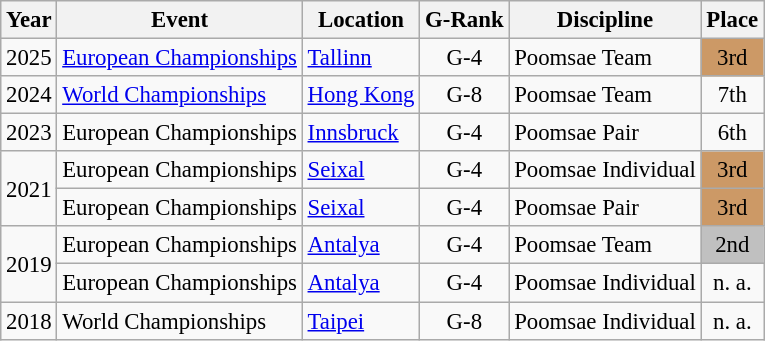<table class="wikitable" style="text-align:center; font-size:95%;">
<tr>
<th align=center>Year</th>
<th>Event</th>
<th>Location</th>
<th>G-Rank</th>
<th>Discipline</th>
<th>Place</th>
</tr>
<tr>
<td>2025</td>
<td align="left"><a href='#'>European Championships</a></td>
<td align="left"> <a href='#'>Tallinn</a></td>
<td align="center">G-4</td>
<td align="left">Poomsae Team</td>
<td align="center" bgcolor="cc9966">3rd</td>
</tr>
<tr>
<td>2024</td>
<td align="left"><a href='#'>World Championships</a></td>
<td align="left"> <a href='#'>Hong Kong</a></td>
<td align="center">G-8</td>
<td align="left">Poomsae Team</td>
<td align="center">7th</td>
</tr>
<tr>
<td>2023</td>
<td align="left">European Championships</td>
<td align="left"> <a href='#'>Innsbruck</a></td>
<td>G-4</td>
<td align="left">Poomsae Pair</td>
<td align="center">6th</td>
</tr>
<tr>
<td rowspan="2">2021</td>
<td align="left">European Championships</td>
<td align="left"> <a href='#'>Seixal</a></td>
<td>G-4</td>
<td align="left">Poomsae Individual</td>
<td align="center" bgcolor="cc9966">3rd</td>
</tr>
<tr>
<td align="left">European Championships</td>
<td align="left"> <a href='#'>Seixal</a></td>
<td>G-4</td>
<td align="left">Poomsae Pair</td>
<td align="center" bgcolor="cc9966">3rd</td>
</tr>
<tr>
<td rowspan="2">2019</td>
<td align="left">European Championships</td>
<td align="left"> <a href='#'>Antalya</a></td>
<td>G-4</td>
<td align="left">Poomsae Team</td>
<td align="center" bgcolor="silver">2nd</td>
</tr>
<tr>
<td align="left">European Championships</td>
<td align="left"> <a href='#'>Antalya</a></td>
<td>G-4</td>
<td align="left">Poomsae Individual</td>
<td>n. a.</td>
</tr>
<tr>
<td rowspan="1">2018</td>
<td align="left">World Championships</td>
<td align="left"> <a href='#'>Taipei</a></td>
<td>G-8</td>
<td align="left">Poomsae Individual</td>
<td align="center">n. a.</td>
</tr>
</table>
